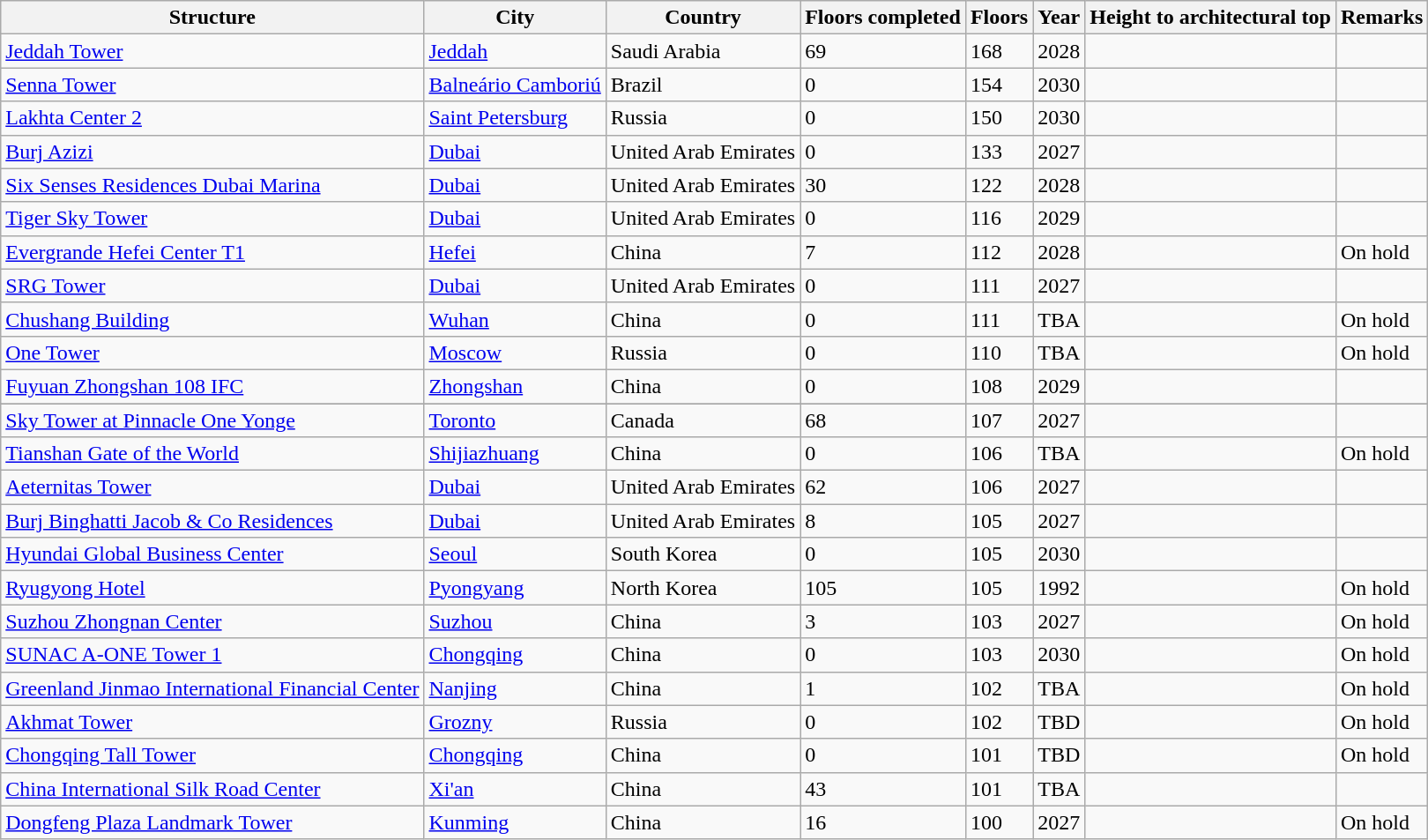<table class="wikitable sortable">
<tr>
<th>Structure</th>
<th>City</th>
<th>Country</th>
<th>Floors completed</th>
<th>Floors</th>
<th>Year</th>
<th>Height to architectural top</th>
<th>Remarks</th>
</tr>
<tr>
<td><a href='#'>Jeddah Tower</a></td>
<td><a href='#'>Jeddah</a></td>
<td>Saudi Arabia</td>
<td>69</td>
<td>168</td>
<td>2028</td>
<td></td>
<td></td>
</tr>
<tr>
<td><a href='#'>Senna Tower</a></td>
<td><a href='#'>Balneário Camboriú</a></td>
<td>Brazil</td>
<td>0</td>
<td>154</td>
<td>2030</td>
<td></td>
<td></td>
</tr>
<tr>
<td><a href='#'>Lakhta Center 2</a></td>
<td><a href='#'>Saint Petersburg</a></td>
<td>Russia</td>
<td>0</td>
<td>150</td>
<td>2030</td>
<td></td>
<td></td>
</tr>
<tr>
<td><a href='#'>Burj Azizi</a></td>
<td><a href='#'>Dubai</a></td>
<td>United Arab Emirates</td>
<td>0</td>
<td>133</td>
<td>2027</td>
<td></td>
<td></td>
</tr>
<tr>
<td><a href='#'>Six Senses Residences Dubai Marina</a></td>
<td><a href='#'>Dubai</a></td>
<td>United Arab Emirates</td>
<td>30</td>
<td>122</td>
<td>2028</td>
<td></td>
<td></td>
</tr>
<tr>
<td><a href='#'>Tiger Sky Tower</a></td>
<td><a href='#'>Dubai</a></td>
<td>United Arab Emirates</td>
<td>0</td>
<td>116</td>
<td>2029</td>
<td></td>
<td></td>
</tr>
<tr>
<td><a href='#'>Evergrande Hefei Center T1</a></td>
<td><a href='#'>Hefei</a></td>
<td>China</td>
<td>7</td>
<td>112</td>
<td>2028</td>
<td></td>
<td>On hold</td>
</tr>
<tr>
<td><a href='#'>SRG Tower</a></td>
<td><a href='#'>Dubai</a></td>
<td>United Arab Emirates</td>
<td>0</td>
<td>111</td>
<td>2027</td>
<td></td>
<td></td>
</tr>
<tr>
<td><a href='#'>Chushang Building</a></td>
<td><a href='#'>Wuhan</a></td>
<td>China</td>
<td>0</td>
<td>111</td>
<td>TBA</td>
<td></td>
<td>On hold</td>
</tr>
<tr>
<td><a href='#'>One Tower</a></td>
<td><a href='#'>Moscow</a></td>
<td>Russia</td>
<td>0</td>
<td>110</td>
<td>TBA</td>
<td></td>
<td>On hold</td>
</tr>
<tr>
<td><a href='#'>Fuyuan Zhongshan 108 IFC</a></td>
<td><a href='#'>Zhongshan</a></td>
<td>China</td>
<td>0</td>
<td>108</td>
<td>2029</td>
<td></td>
<td></td>
</tr>
<tr>
</tr>
<tr>
<td><a href='#'>Sky Tower at Pinnacle One Yonge</a></td>
<td><a href='#'>Toronto</a></td>
<td>Canada</td>
<td>68</td>
<td>107</td>
<td>2027</td>
<td></td>
<td></td>
</tr>
<tr>
<td><a href='#'>Tianshan Gate of the World</a></td>
<td><a href='#'>Shijiazhuang</a></td>
<td>China</td>
<td>0</td>
<td>106</td>
<td>TBA</td>
<td></td>
<td>On hold</td>
</tr>
<tr>
<td><a href='#'>Aeternitas Tower</a></td>
<td><a href='#'>Dubai</a></td>
<td>United Arab Emirates</td>
<td>62</td>
<td>106</td>
<td>2027</td>
<td></td>
<td></td>
</tr>
<tr>
<td><a href='#'>Burj Binghatti Jacob & Co Residences</a></td>
<td><a href='#'>Dubai</a></td>
<td>United Arab Emirates</td>
<td>8</td>
<td>105</td>
<td>2027</td>
<td></td>
<td></td>
</tr>
<tr>
<td><a href='#'>Hyundai Global Business Center</a></td>
<td><a href='#'>Seoul</a></td>
<td>South Korea</td>
<td>0</td>
<td>105</td>
<td>2030</td>
<td></td>
<td></td>
</tr>
<tr>
<td><a href='#'>Ryugyong Hotel</a></td>
<td><a href='#'>Pyongyang</a></td>
<td>North Korea</td>
<td>105</td>
<td>105</td>
<td>1992</td>
<td></td>
<td>On hold</td>
</tr>
<tr>
<td><a href='#'>Suzhou Zhongnan Center</a></td>
<td><a href='#'>Suzhou</a></td>
<td>China</td>
<td>3</td>
<td>103</td>
<td>2027</td>
<td></td>
<td>On hold</td>
</tr>
<tr>
<td><a href='#'>SUNAC A-ONE Tower 1</a></td>
<td><a href='#'>Chongqing</a></td>
<td>China</td>
<td>0</td>
<td>103</td>
<td>2030</td>
<td></td>
<td>On hold</td>
</tr>
<tr>
<td><a href='#'>Greenland Jinmao International Financial Center</a></td>
<td><a href='#'>Nanjing</a></td>
<td>China</td>
<td>1</td>
<td>102</td>
<td>TBA</td>
<td></td>
<td>On hold</td>
</tr>
<tr>
<td><a href='#'>Akhmat Tower</a></td>
<td><a href='#'>Grozny</a></td>
<td>Russia</td>
<td>0</td>
<td>102</td>
<td>TBD</td>
<td></td>
<td>On hold</td>
</tr>
<tr>
<td><a href='#'>Chongqing Tall Tower</a></td>
<td><a href='#'>Chongqing</a></td>
<td>China</td>
<td>0</td>
<td>101</td>
<td>TBD</td>
<td></td>
<td>On hold</td>
</tr>
<tr>
<td><a href='#'>China International Silk Road Center</a></td>
<td><a href='#'>Xi'an</a></td>
<td>China</td>
<td>43</td>
<td>101</td>
<td>TBA</td>
<td></td>
<td></td>
</tr>
<tr>
<td><a href='#'>Dongfeng Plaza Landmark Tower</a></td>
<td><a href='#'>Kunming</a></td>
<td>China</td>
<td>16</td>
<td>100</td>
<td>2027</td>
<td></td>
<td>On hold</td>
</tr>
</table>
